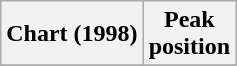<table class="wikitable plainrowheaders sortable" style="text-align:center;">
<tr>
<th>Chart (1998)</th>
<th>Peak<br>position</th>
</tr>
<tr>
</tr>
</table>
